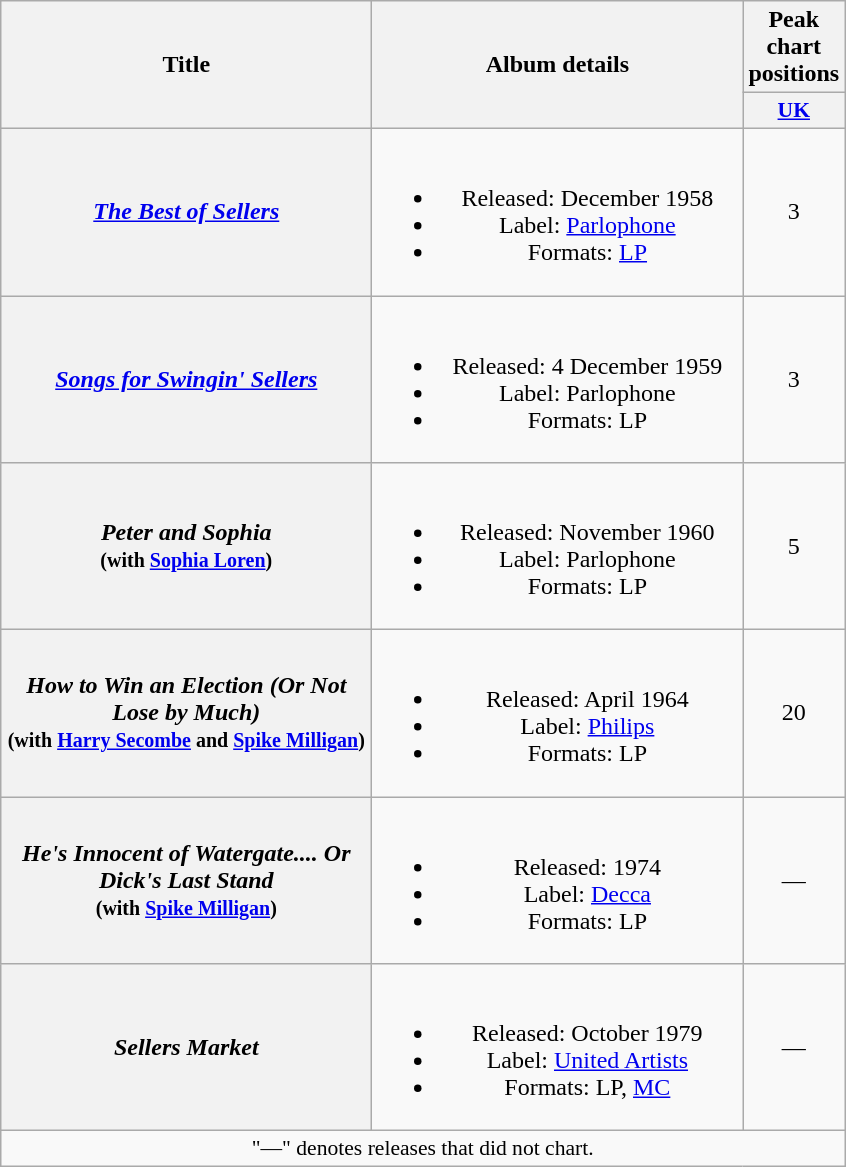<table class="wikitable plainrowheaders" style="text-align:center;">
<tr>
<th rowspan="2" scope="col" style="width:15em;">Title</th>
<th rowspan="2" scope="col" style="width:15em;">Album details</th>
<th>Peak chart positions</th>
</tr>
<tr>
<th scope="col" style="width:2em;font-size:90%;"><a href='#'>UK</a><br></th>
</tr>
<tr>
<th scope="row"><em><a href='#'>The Best of Sellers</a></em></th>
<td><br><ul><li>Released: December 1958</li><li>Label: <a href='#'>Parlophone</a></li><li>Formats: <a href='#'>LP</a></li></ul></td>
<td>3</td>
</tr>
<tr>
<th scope="row"><em><a href='#'>Songs for Swingin' Sellers</a></em></th>
<td><br><ul><li>Released: 4 December 1959</li><li>Label: Parlophone</li><li>Formats: LP</li></ul></td>
<td>3</td>
</tr>
<tr>
<th scope="row"><em>Peter and Sophia</em><br><small>(with <a href='#'>Sophia Loren</a>)</small></th>
<td><br><ul><li>Released: November 1960</li><li>Label: Parlophone</li><li>Formats: LP</li></ul></td>
<td>5</td>
</tr>
<tr>
<th scope="row"><em>How to Win an Election (Or Not Lose by Much)<br></em><small>(with <a href='#'>Harry Secombe</a> and <a href='#'>Spike Milligan</a>)</small> </th>
<td><br><ul><li>Released: April 1964</li><li>Label: <a href='#'>Philips</a></li><li>Formats: LP</li></ul></td>
<td>20</td>
</tr>
<tr>
<th scope="row"><em>He's Innocent of Watergate.... Or Dick's Last Stand</em><br><small>(with <a href='#'>Spike Milligan</a>)</small></th>
<td><br><ul><li>Released: 1974</li><li>Label: <a href='#'>Decca</a></li><li>Formats: LP</li></ul></td>
<td>—</td>
</tr>
<tr>
<th scope="row"><em>Sellers Market</em></th>
<td><br><ul><li>Released: October 1979</li><li>Label: <a href='#'>United Artists</a></li><li>Formats: LP, <a href='#'>MC</a></li></ul></td>
<td>—</td>
</tr>
<tr>
<td colspan="3" style="font-size:90%">"—" denotes releases that did not chart.</td>
</tr>
</table>
